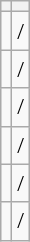<table class="wikitable">
<tr>
<th></th>
<th><span></span></th>
</tr>
<tr>
<td></td>
<td><strong></strong> <strong><span></span></strong>/<strong><span></span></strong></td>
</tr>
<tr>
<td></td>
<td><strong></strong> <strong><span></span></strong>/<strong><span></span></strong></td>
</tr>
<tr>
<td></td>
<td><strong></strong> <strong><span></span></strong>/<strong><span></span></strong></td>
</tr>
<tr>
<td></td>
<td><strong></strong> <strong><span></span></strong>/<strong><span></span></strong></td>
</tr>
<tr>
<td></td>
<td><strong></strong> <strong><span></span></strong>/<strong><span></span></strong></td>
</tr>
<tr>
<td></td>
<td><strong></strong> <strong><span></span></strong>/<strong><span></span></strong></td>
</tr>
</table>
